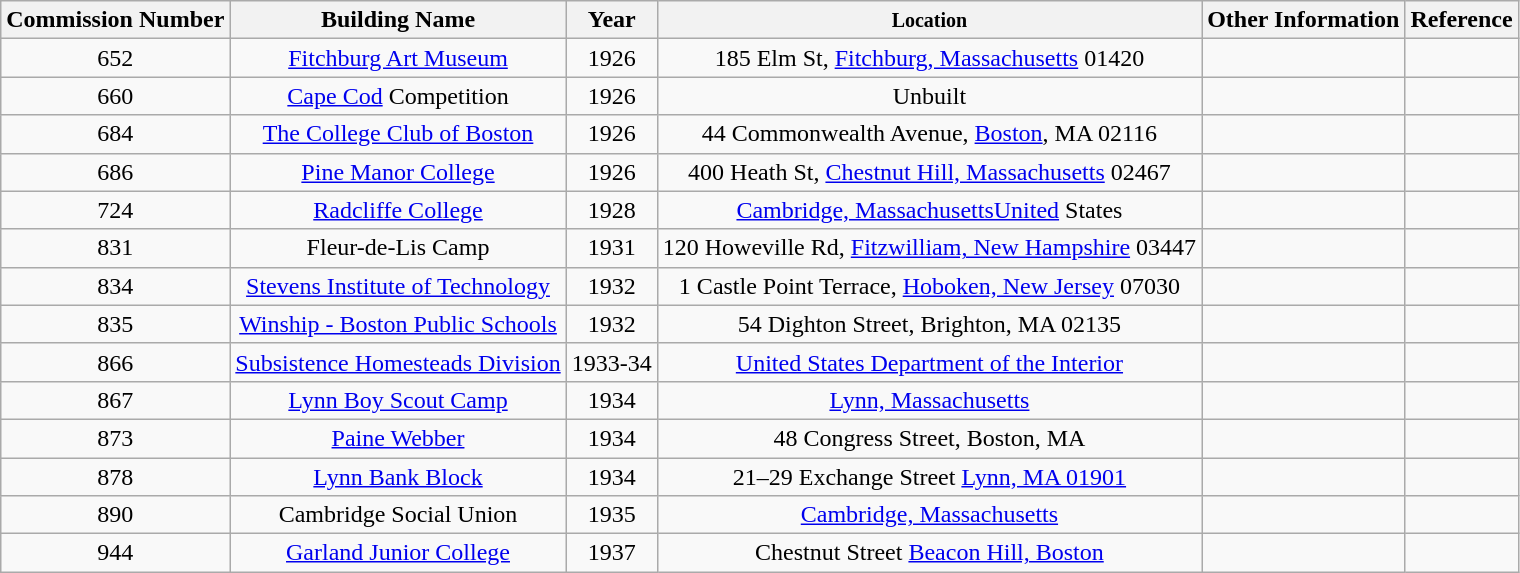<table class="wikitable sortable" style="text-align: center;">
<tr>
<th>Commission Number</th>
<th>Building Name</th>
<th>Year</th>
<th><small>Location</small></th>
<th>Other Information</th>
<th class="unsortable">Reference</th>
</tr>
<tr>
<td>652</td>
<td><a href='#'>Fitchburg Art Museum</a></td>
<td>1926</td>
<td>185 Elm St, <a href='#'>Fitchburg, Massachusetts</a> 01420</td>
<td></td>
<td></td>
</tr>
<tr>
<td>660</td>
<td><a href='#'>Cape Cod</a> Competition</td>
<td>1926</td>
<td>Unbuilt</td>
<td></td>
<td></td>
</tr>
<tr>
<td>684</td>
<td><a href='#'>The College Club of Boston</a></td>
<td>1926</td>
<td>44 Commonwealth Avenue, <a href='#'>Boston</a>, MA 02116</td>
<td></td>
<td></td>
</tr>
<tr>
<td>686</td>
<td><a href='#'>Pine Manor College</a></td>
<td>1926</td>
<td>400 Heath St, <a href='#'>Chestnut Hill, Massachusetts</a> 02467</td>
<td></td>
<td></td>
</tr>
<tr>
<td>724</td>
<td><a href='#'>Radcliffe College</a></td>
<td>1928</td>
<td><a href='#'>Cambridge, MassachusettsUnited</a> States</td>
<td></td>
<td></td>
</tr>
<tr>
<td>831</td>
<td>Fleur-de-Lis Camp</td>
<td>1931</td>
<td>120 Howeville Rd, <a href='#'>Fitzwilliam, New Hampshire</a> 03447</td>
<td></td>
<td></td>
</tr>
<tr>
<td>834</td>
<td><a href='#'>Stevens Institute of Technology</a></td>
<td>1932</td>
<td>1 Castle Point Terrace, <a href='#'>Hoboken, New Jersey</a> 07030</td>
<td></td>
<td></td>
</tr>
<tr>
<td>835</td>
<td><a href='#'>Winship - Boston Public Schools</a></td>
<td>1932</td>
<td>54 Dighton Street, Brighton, MA 02135</td>
<td></td>
<td></td>
</tr>
<tr>
<td>866</td>
<td><a href='#'>Subsistence Homesteads Division</a></td>
<td>1933-34</td>
<td><a href='#'>United States Department of the Interior</a></td>
<td></td>
<td></td>
</tr>
<tr>
<td>867</td>
<td><a href='#'>Lynn Boy Scout Camp</a></td>
<td>1934</td>
<td><a href='#'>Lynn, Massachusetts</a></td>
<td></td>
<td></td>
</tr>
<tr>
<td>873</td>
<td><a href='#'>Paine Webber</a></td>
<td>1934</td>
<td>48 Congress Street, Boston, MA</td>
<td></td>
<td></td>
</tr>
<tr>
<td>878</td>
<td><a href='#'>Lynn Bank Block</a></td>
<td>1934</td>
<td>21–29 Exchange Street <a href='#'>Lynn, MA 01901</a></td>
<td></td>
<td></td>
</tr>
<tr>
<td>890</td>
<td>Cambridge Social Union</td>
<td>1935</td>
<td><a href='#'>Cambridge, Massachusetts</a></td>
<td></td>
<td></td>
</tr>
<tr>
<td>944</td>
<td><a href='#'>Garland Junior College</a></td>
<td>1937</td>
<td>Chestnut Street <a href='#'>Beacon Hill, Boston</a></td>
<td></td>
<td></td>
</tr>
</table>
